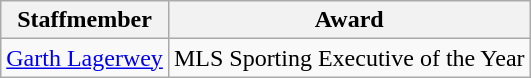<table class=wikitable>
<tr>
<th>Staffmember</th>
<th>Award</th>
</tr>
<tr>
<td> <a href='#'>Garth Lagerwey</a></td>
<td>MLS Sporting Executive of the Year</td>
</tr>
</table>
